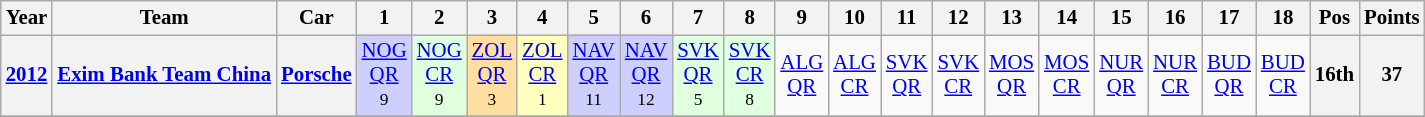<table class="wikitable" border="1" style="text-align:center; font-size:87%;">
<tr>
<th>Year</th>
<th>Team</th>
<th>Car</th>
<th>1</th>
<th>2</th>
<th>3</th>
<th>4</th>
<th>5</th>
<th>6</th>
<th>7</th>
<th>8</th>
<th>9</th>
<th>10</th>
<th>11</th>
<th>12</th>
<th>13</th>
<th>14</th>
<th>15</th>
<th>16</th>
<th>17</th>
<th>18</th>
<th>Pos</th>
<th>Points</th>
</tr>
<tr>
<th><a href='#'>2012</a></th>
<th nowrap><a href='#'>Exim Bank Team China</a></th>
<th><a href='#'>Porsche</a></th>
<td style="background:#CFCFFF;"><a href='#'>NOG<br>QR</a><br><small>9<br></small></td>
<td style="background:#DFFFDF;"><a href='#'>NOG<br>CR</a><br><small>9<br></small></td>
<td style="background:#FFDF9F;"><a href='#'>ZOL<br>QR</a><br><small>3<br></small></td>
<td style="background:#FFFFBF;"><a href='#'>ZOL<br>CR</a><br><small>1<br></small></td>
<td style="background:#CFCFFF;"><a href='#'>NAV<br>QR</a><br><small>11<br></small></td>
<td style="background:#CFCFFF;"><a href='#'>NAV<br>QR</a><br><small>12<br></small></td>
<td style="background:#DFFFDF;"><a href='#'>SVK<br>QR</a><br><small>5<br></small></td>
<td style="background:#DFFFDF;"><a href='#'>SVK<br>CR</a><br><small>8<br></small></td>
<td><a href='#'>ALG<br>QR</a></td>
<td><a href='#'>ALG<br>CR</a></td>
<td><a href='#'>SVK<br>QR</a></td>
<td><a href='#'>SVK<br>CR</a></td>
<td><a href='#'>MOS<br>QR</a></td>
<td><a href='#'>MOS<br>CR</a></td>
<td><a href='#'>NUR<br>QR</a></td>
<td><a href='#'>NUR<br>CR</a></td>
<td><a href='#'>BUD<br>QR</a></td>
<td><a href='#'>BUD<br>CR</a></td>
<th>16th</th>
<th>37</th>
</tr>
<tr>
</tr>
</table>
